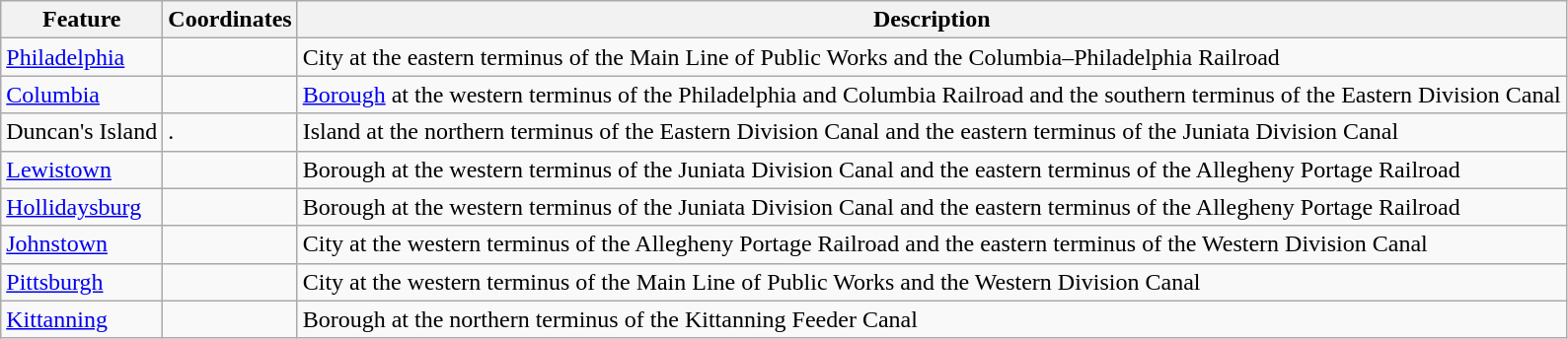<table class="wikitable">
<tr>
<th>Feature</th>
<th>Coordinates</th>
<th>Description</th>
</tr>
<tr>
<td><a href='#'>Philadelphia</a></td>
<td></td>
<td>City at the eastern terminus of the Main Line of Public Works and the Columbia–Philadelphia Railroad</td>
</tr>
<tr>
<td><a href='#'>Columbia</a></td>
<td></td>
<td><a href='#'>Borough</a> at the western terminus of the Philadelphia and Columbia Railroad and the southern terminus of the Eastern Division Canal</td>
</tr>
<tr>
<td>Duncan's Island</td>
<td>.</td>
<td>Island at the northern terminus of the Eastern Division Canal and the eastern terminus of the Juniata Division Canal</td>
</tr>
<tr>
<td><a href='#'>Lewistown</a></td>
<td></td>
<td>Borough at the western terminus of the Juniata Division Canal and the eastern terminus of the Allegheny Portage Railroad</td>
</tr>
<tr>
<td><a href='#'>Hollidaysburg</a></td>
<td></td>
<td>Borough at the western terminus of the Juniata Division Canal and the eastern terminus of the Allegheny Portage Railroad</td>
</tr>
<tr>
<td><a href='#'>Johnstown</a></td>
<td></td>
<td>City at the western terminus of the Allegheny Portage Railroad and the eastern terminus of the Western Division Canal</td>
</tr>
<tr>
<td><a href='#'>Pittsburgh</a></td>
<td></td>
<td>City at the western terminus of the Main Line of Public Works and the Western Division Canal</td>
</tr>
<tr>
<td><a href='#'>Kittanning</a></td>
<td></td>
<td>Borough at the northern terminus of the Kittanning Feeder Canal</td>
</tr>
</table>
